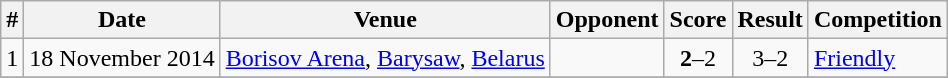<table class="wikitable" border="1">
<tr>
<th>#</th>
<th>Date</th>
<th>Venue</th>
<th>Opponent</th>
<th>Score</th>
<th>Result</th>
<th>Competition</th>
</tr>
<tr>
<td>1</td>
<td>18 November 2014</td>
<td><a href='#'>Borisov Arena</a>, <a href='#'>Barysaw</a>, <a href='#'>Belarus</a></td>
<td></td>
<td align=center><strong>2</strong>–2</td>
<td align=center>3–2</td>
<td><a href='#'>Friendly</a></td>
</tr>
<tr>
</tr>
</table>
